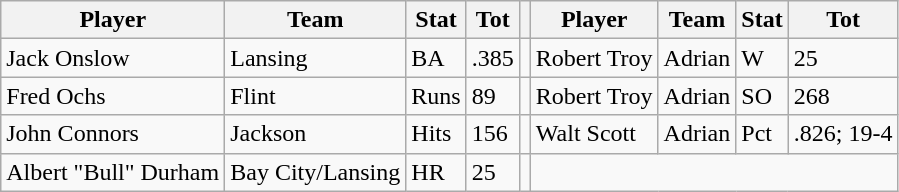<table class="wikitable">
<tr>
<th>Player</th>
<th>Team</th>
<th>Stat</th>
<th>Tot</th>
<th></th>
<th>Player</th>
<th>Team</th>
<th>Stat</th>
<th>Tot</th>
</tr>
<tr>
<td>Jack Onslow</td>
<td>Lansing</td>
<td>BA</td>
<td>.385</td>
<td></td>
<td>Robert Troy</td>
<td>Adrian</td>
<td>W</td>
<td>25</td>
</tr>
<tr>
<td>Fred Ochs</td>
<td>Flint</td>
<td>Runs</td>
<td>89</td>
<td></td>
<td>Robert Troy</td>
<td>Adrian</td>
<td>SO</td>
<td>268</td>
</tr>
<tr>
<td>John Connors</td>
<td>Jackson</td>
<td>Hits</td>
<td>156</td>
<td></td>
<td>Walt Scott</td>
<td>Adrian</td>
<td>Pct</td>
<td>.826; 19-4</td>
</tr>
<tr>
<td>Albert "Bull" Durham</td>
<td>Bay City/Lansing</td>
<td>HR</td>
<td>25</td>
<td></td>
</tr>
</table>
